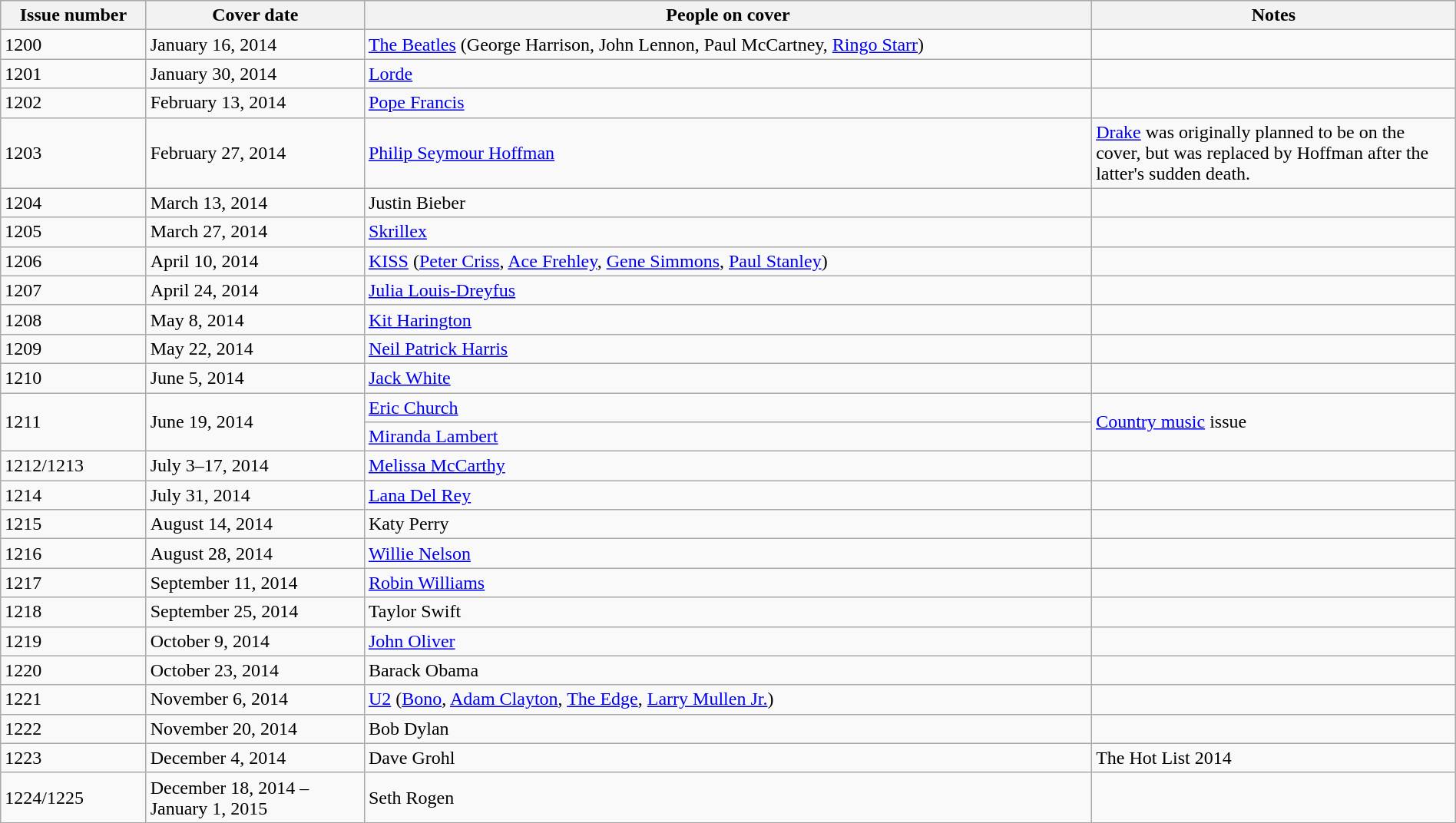<table class="wikitable sortable" style="margin:auto;width:100%;">
<tr style="background:#ccf;">
<th style="width:10%;">Issue number</th>
<th style="width:15%;">Cover date</th>
<th style="width:50%;">People on cover</th>
<th style="width:25%;">Notes</th>
</tr>
<tr>
<td>1200</td>
<td>January 16, 2014</td>
<td><a href='#'>The Beatles</a> (George Harrison, John Lennon, Paul McCartney, <a href='#'>Ringo Starr</a>)</td>
<td></td>
</tr>
<tr>
<td>1201</td>
<td>January 30, 2014</td>
<td><a href='#'>Lorde</a></td>
<td></td>
</tr>
<tr>
<td>1202</td>
<td>February 13, 2014</td>
<td><a href='#'>Pope Francis</a></td>
<td></td>
</tr>
<tr>
<td>1203</td>
<td>February 27, 2014</td>
<td><a href='#'>Philip Seymour Hoffman</a></td>
<td><a href='#'>Drake</a> was originally planned to be on the cover, but was replaced by Hoffman after the latter's sudden death.</td>
</tr>
<tr>
<td>1204</td>
<td>March 13, 2014</td>
<td>Justin Bieber</td>
<td></td>
</tr>
<tr>
<td>1205</td>
<td>March 27, 2014</td>
<td><a href='#'>Skrillex</a></td>
<td></td>
</tr>
<tr>
<td>1206</td>
<td>April 10, 2014</td>
<td><a href='#'>KISS</a> (<a href='#'>Peter Criss</a>, <a href='#'>Ace Frehley</a>, <a href='#'>Gene Simmons</a>, <a href='#'>Paul Stanley</a>)</td>
<td></td>
</tr>
<tr>
<td>1207</td>
<td>April 24, 2014</td>
<td><a href='#'>Julia Louis-Dreyfus</a></td>
<td></td>
</tr>
<tr>
<td>1208</td>
<td>May 8, 2014</td>
<td><a href='#'>Kit Harington</a></td>
<td></td>
</tr>
<tr>
<td>1209</td>
<td>May 22, 2014</td>
<td><a href='#'>Neil Patrick Harris</a></td>
<td></td>
</tr>
<tr>
<td>1210</td>
<td>June 5, 2014</td>
<td><a href='#'>Jack White</a></td>
<td></td>
</tr>
<tr>
<td rowspan="2">1211</td>
<td rowspan="2">June 19, 2014</td>
<td><a href='#'>Eric Church</a></td>
<td rowspan="2"><a href='#'>Country music</a> issue</td>
</tr>
<tr>
<td><a href='#'>Miranda Lambert</a></td>
</tr>
<tr>
<td>1212/1213</td>
<td>July 3–17, 2014</td>
<td><a href='#'>Melissa McCarthy</a></td>
<td></td>
</tr>
<tr>
<td>1214</td>
<td>July 31, 2014</td>
<td><a href='#'>Lana Del Rey</a></td>
<td></td>
</tr>
<tr>
<td>1215</td>
<td>August 14, 2014</td>
<td>Katy Perry</td>
<td></td>
</tr>
<tr>
<td>1216</td>
<td>August 28, 2014</td>
<td><a href='#'>Willie Nelson</a></td>
<td></td>
</tr>
<tr>
<td>1217</td>
<td>September 11, 2014</td>
<td><a href='#'>Robin Williams</a></td>
<td></td>
</tr>
<tr>
<td>1218</td>
<td>September 25, 2014</td>
<td>Taylor Swift</td>
<td></td>
</tr>
<tr>
<td>1219</td>
<td>October 9, 2014</td>
<td><a href='#'>John Oliver</a></td>
<td></td>
</tr>
<tr>
<td>1220</td>
<td>October 23, 2014</td>
<td>Barack Obama</td>
<td></td>
</tr>
<tr>
<td>1221</td>
<td>November 6, 2014</td>
<td><a href='#'>U2</a> (<a href='#'>Bono</a>, <a href='#'>Adam Clayton</a>, <a href='#'>The Edge</a>, <a href='#'>Larry Mullen Jr.</a>)</td>
<td></td>
</tr>
<tr>
<td>1222</td>
<td>November 20, 2014</td>
<td>Bob Dylan</td>
<td></td>
</tr>
<tr>
<td>1223</td>
<td>December 4, 2014</td>
<td>Dave Grohl</td>
<td>The Hot List 2014</td>
</tr>
<tr>
<td>1224/1225</td>
<td>December 18, 2014 – January 1, 2015</td>
<td>Seth Rogen</td>
<td></td>
</tr>
</table>
